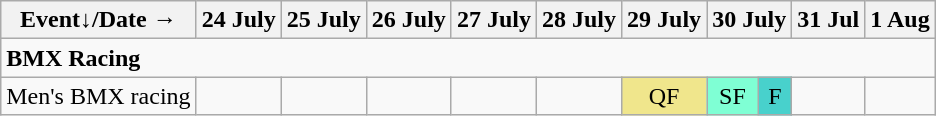<table class="wikitable olympic-schedule cycling">
<tr>
<th>Event↓/Date →</th>
<th>24 July</th>
<th>25 July</th>
<th>26 July</th>
<th>27 July</th>
<th>28 July</th>
<th>29 July</th>
<th colspan="2">30 July</th>
<th>31 Jul</th>
<th>1 Aug</th>
</tr>
<tr>
<td colspan="11" class="event"><strong>BMX Racing</strong></td>
</tr>
<tr>
<td class="event">Men's BMX racing</td>
<td></td>
<td></td>
<td></td>
<td></td>
<td></td>
<td bgcolor="#F0E68C" align="center" class="quarterfinals">QF</td>
<td bgcolor="#7FFFD4" align="center" class="semifinal">SF</td>
<td bgcolor="#48D1CC" align="center" class="finals">F</td>
<td></td>
<td></td>
</tr>
</table>
